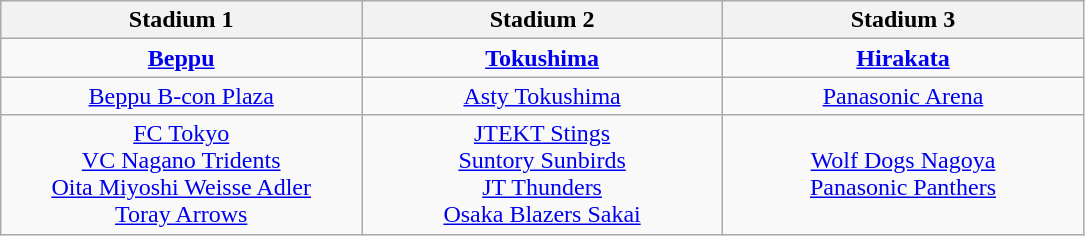<table class=wikitable style=text-align:center>
<tr>
<th width=25%>Stadium 1</th>
<th width=25%>Stadium 2</th>
<th width=25%>Stadium 3</th>
</tr>
<tr>
<td><strong><a href='#'>Beppu</a></strong></td>
<td><strong><a href='#'>Tokushima</a></strong></td>
<td><strong><a href='#'>Hirakata</a></strong></td>
</tr>
<tr>
<td><a href='#'>Beppu B-con Plaza</a></td>
<td><a href='#'>Asty Tokushima</a></td>
<td><a href='#'>Panasonic Arena</a></td>
</tr>
<tr>
<td><a href='#'>FC Tokyo</a><br><a href='#'>VC Nagano Tridents</a><br><a href='#'>Oita Miyoshi Weisse Adler</a><br><a href='#'>Toray Arrows</a></td>
<td><a href='#'>JTEKT Stings</a><br><a href='#'>Suntory Sunbirds</a><br><a href='#'>JT Thunders</a><br><a href='#'>Osaka Blazers Sakai</a></td>
<td><a href='#'>Wolf Dogs Nagoya</a><br><a href='#'>Panasonic Panthers</a></td>
</tr>
</table>
